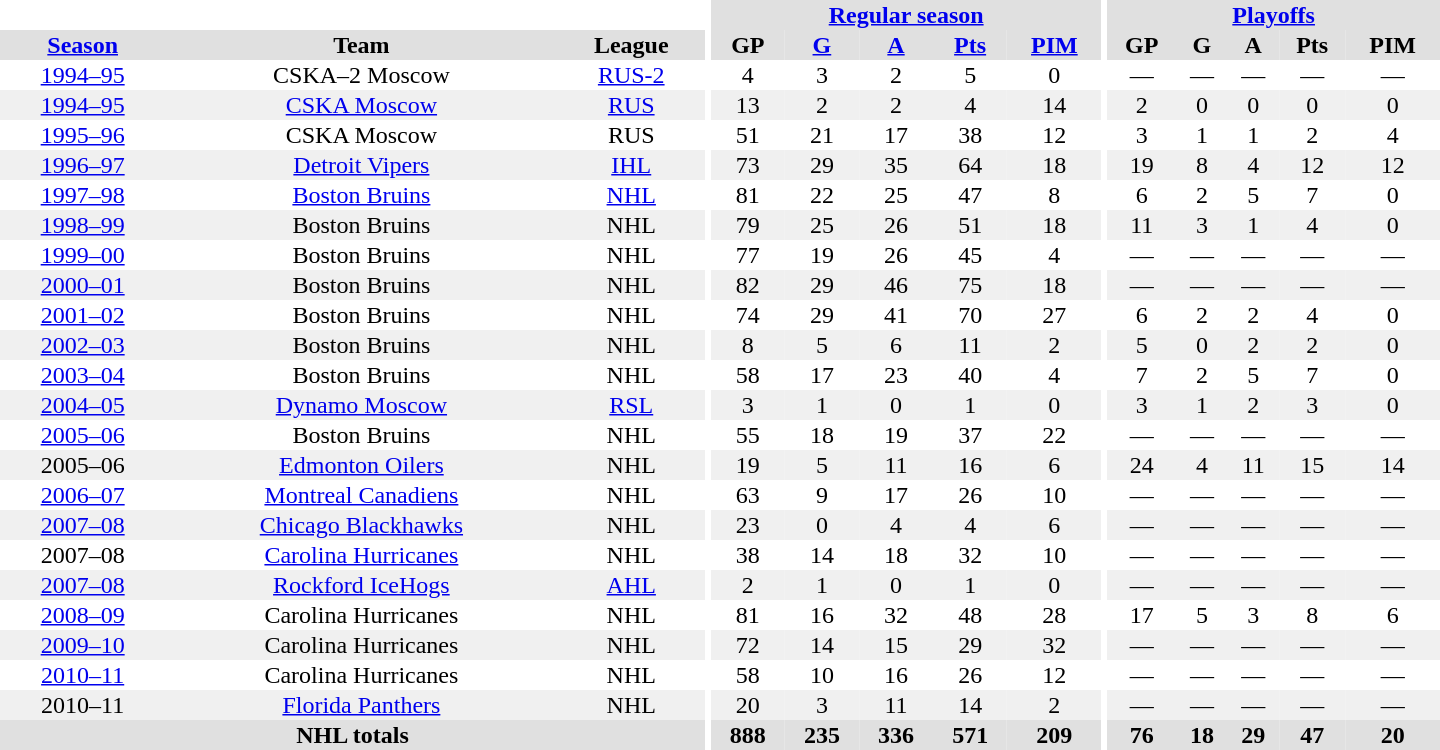<table border="0" cellpadding="1" cellspacing="0" style="text-align:center; width:60em">
<tr bgcolor="#e0e0e0">
<th colspan="3" bgcolor="#ffffff"></th>
<th rowspan="100" bgcolor="#ffffff"></th>
<th colspan="5"><a href='#'>Regular season</a></th>
<th rowspan="100" bgcolor="#ffffff"></th>
<th colspan="5"><a href='#'>Playoffs</a></th>
</tr>
<tr bgcolor="#e0e0e0">
<th><a href='#'>Season</a></th>
<th>Team</th>
<th>League</th>
<th>GP</th>
<th><a href='#'>G</a></th>
<th><a href='#'>A</a></th>
<th><a href='#'>Pts</a></th>
<th><a href='#'>PIM</a></th>
<th>GP</th>
<th>G</th>
<th>A</th>
<th>Pts</th>
<th>PIM</th>
</tr>
<tr>
<td><a href='#'>1994–95</a></td>
<td>CSKA–2 Moscow</td>
<td><a href='#'>RUS-2</a></td>
<td>4</td>
<td>3</td>
<td>2</td>
<td>5</td>
<td>0</td>
<td>—</td>
<td>—</td>
<td>—</td>
<td>—</td>
<td>—</td>
</tr>
<tr bgcolor="#f0f0f0">
<td><a href='#'>1994–95</a></td>
<td><a href='#'>CSKA Moscow</a></td>
<td><a href='#'>RUS</a></td>
<td>13</td>
<td>2</td>
<td>2</td>
<td>4</td>
<td>14</td>
<td>2</td>
<td>0</td>
<td>0</td>
<td>0</td>
<td>0</td>
</tr>
<tr>
<td><a href='#'>1995–96</a></td>
<td>CSKA Moscow</td>
<td>RUS</td>
<td>51</td>
<td>21</td>
<td>17</td>
<td>38</td>
<td>12</td>
<td>3</td>
<td>1</td>
<td>1</td>
<td>2</td>
<td>4</td>
</tr>
<tr bgcolor="#f0f0f0">
<td><a href='#'>1996–97</a></td>
<td><a href='#'>Detroit Vipers</a></td>
<td><a href='#'>IHL</a></td>
<td>73</td>
<td>29</td>
<td>35</td>
<td>64</td>
<td>18</td>
<td>19</td>
<td>8</td>
<td>4</td>
<td>12</td>
<td>12</td>
</tr>
<tr>
<td><a href='#'>1997–98</a></td>
<td><a href='#'>Boston Bruins</a></td>
<td><a href='#'>NHL</a></td>
<td>81</td>
<td>22</td>
<td>25</td>
<td>47</td>
<td>8</td>
<td>6</td>
<td>2</td>
<td>5</td>
<td>7</td>
<td>0</td>
</tr>
<tr bgcolor="#f0f0f0">
<td><a href='#'>1998–99</a></td>
<td>Boston Bruins</td>
<td>NHL</td>
<td>79</td>
<td>25</td>
<td>26</td>
<td>51</td>
<td>18</td>
<td>11</td>
<td>3</td>
<td>1</td>
<td>4</td>
<td>0</td>
</tr>
<tr>
<td><a href='#'>1999–00</a></td>
<td>Boston Bruins</td>
<td>NHL</td>
<td>77</td>
<td>19</td>
<td>26</td>
<td>45</td>
<td>4</td>
<td>—</td>
<td>—</td>
<td>—</td>
<td>—</td>
<td>—</td>
</tr>
<tr bgcolor="#f0f0f0">
<td><a href='#'>2000–01</a></td>
<td>Boston Bruins</td>
<td>NHL</td>
<td>82</td>
<td>29</td>
<td>46</td>
<td>75</td>
<td>18</td>
<td>—</td>
<td>—</td>
<td>—</td>
<td>—</td>
<td>—</td>
</tr>
<tr>
<td><a href='#'>2001–02</a></td>
<td>Boston Bruins</td>
<td>NHL</td>
<td>74</td>
<td>29</td>
<td>41</td>
<td>70</td>
<td>27</td>
<td>6</td>
<td>2</td>
<td>2</td>
<td>4</td>
<td>0</td>
</tr>
<tr bgcolor="#f0f0f0">
<td><a href='#'>2002–03</a></td>
<td>Boston Bruins</td>
<td>NHL</td>
<td>8</td>
<td>5</td>
<td>6</td>
<td>11</td>
<td>2</td>
<td>5</td>
<td>0</td>
<td>2</td>
<td>2</td>
<td>0</td>
</tr>
<tr>
<td><a href='#'>2003–04</a></td>
<td>Boston Bruins</td>
<td>NHL</td>
<td>58</td>
<td>17</td>
<td>23</td>
<td>40</td>
<td>4</td>
<td>7</td>
<td>2</td>
<td>5</td>
<td>7</td>
<td>0</td>
</tr>
<tr bgcolor="#f0f0f0">
<td><a href='#'>2004–05</a></td>
<td><a href='#'>Dynamo Moscow</a></td>
<td><a href='#'>RSL</a></td>
<td>3</td>
<td>1</td>
<td>0</td>
<td>1</td>
<td>0</td>
<td>3</td>
<td>1</td>
<td>2</td>
<td>3</td>
<td>0</td>
</tr>
<tr>
<td><a href='#'>2005–06</a></td>
<td>Boston Bruins</td>
<td>NHL</td>
<td>55</td>
<td>18</td>
<td>19</td>
<td>37</td>
<td>22</td>
<td>—</td>
<td>—</td>
<td>—</td>
<td>—</td>
<td>—</td>
</tr>
<tr bgcolor="#f0f0f0">
<td>2005–06</td>
<td><a href='#'>Edmonton Oilers</a></td>
<td>NHL</td>
<td>19</td>
<td>5</td>
<td>11</td>
<td>16</td>
<td>6</td>
<td>24</td>
<td>4</td>
<td>11</td>
<td>15</td>
<td>14</td>
</tr>
<tr>
<td><a href='#'>2006–07</a></td>
<td><a href='#'>Montreal Canadiens</a></td>
<td>NHL</td>
<td>63</td>
<td>9</td>
<td>17</td>
<td>26</td>
<td>10</td>
<td>—</td>
<td>—</td>
<td>—</td>
<td>—</td>
<td>—</td>
</tr>
<tr bgcolor="#f0f0f0">
<td><a href='#'>2007–08</a></td>
<td><a href='#'>Chicago Blackhawks</a></td>
<td>NHL</td>
<td>23</td>
<td>0</td>
<td>4</td>
<td>4</td>
<td>6</td>
<td>—</td>
<td>—</td>
<td>—</td>
<td>—</td>
<td>—</td>
</tr>
<tr>
<td>2007–08</td>
<td><a href='#'>Carolina Hurricanes</a></td>
<td>NHL</td>
<td>38</td>
<td>14</td>
<td>18</td>
<td>32</td>
<td>10</td>
<td>—</td>
<td>—</td>
<td>—</td>
<td>—</td>
<td>—</td>
</tr>
<tr bgcolor="#f0f0f0">
<td><a href='#'>2007–08</a></td>
<td><a href='#'>Rockford IceHogs</a></td>
<td><a href='#'>AHL</a></td>
<td>2</td>
<td>1</td>
<td>0</td>
<td>1</td>
<td>0</td>
<td>—</td>
<td>—</td>
<td>—</td>
<td>—</td>
<td>—</td>
</tr>
<tr>
<td><a href='#'>2008–09</a></td>
<td>Carolina Hurricanes</td>
<td>NHL</td>
<td>81</td>
<td>16</td>
<td>32</td>
<td>48</td>
<td>28</td>
<td>17</td>
<td>5</td>
<td>3</td>
<td>8</td>
<td>6</td>
</tr>
<tr bgcolor="#f0f0f0">
<td><a href='#'>2009–10</a></td>
<td>Carolina Hurricanes</td>
<td>NHL</td>
<td>72</td>
<td>14</td>
<td>15</td>
<td>29</td>
<td>32</td>
<td>—</td>
<td>—</td>
<td>—</td>
<td>—</td>
<td>—</td>
</tr>
<tr>
<td><a href='#'>2010–11</a></td>
<td>Carolina Hurricanes</td>
<td>NHL</td>
<td>58</td>
<td>10</td>
<td>16</td>
<td>26</td>
<td>12</td>
<td>—</td>
<td>—</td>
<td>—</td>
<td>—</td>
<td>—</td>
</tr>
<tr bgcolor="#f0f0f0">
<td>2010–11</td>
<td><a href='#'>Florida Panthers</a></td>
<td>NHL</td>
<td>20</td>
<td>3</td>
<td>11</td>
<td>14</td>
<td>2</td>
<td>—</td>
<td>—</td>
<td>—</td>
<td>—</td>
<td>—</td>
</tr>
<tr bgcolor="#e0e0e0">
<th colspan=3>NHL totals</th>
<th>888</th>
<th>235</th>
<th>336</th>
<th>571</th>
<th>209</th>
<th>76</th>
<th>18</th>
<th>29</th>
<th>47</th>
<th>20</th>
</tr>
</table>
